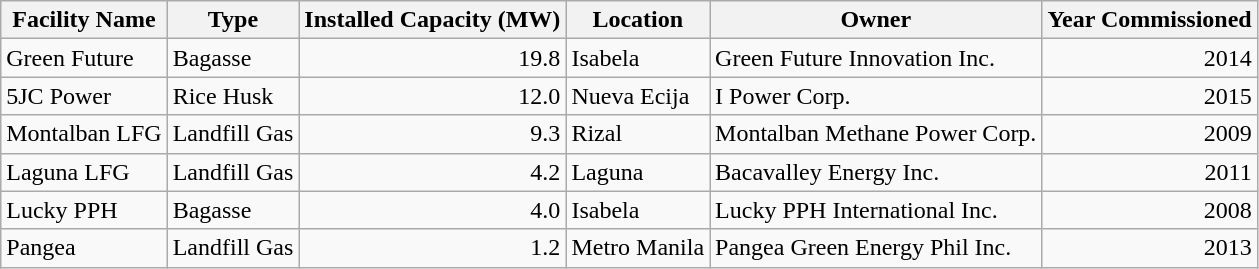<table class="wikitable">
<tr>
<th>Facility Name</th>
<th>Type</th>
<th>Installed Capacity (MW)</th>
<th>Location</th>
<th>Owner</th>
<th>Year Commissioned</th>
</tr>
<tr>
<td>Green Future</td>
<td>Bagasse</td>
<td align="right">19.8</td>
<td>Isabela</td>
<td>Green Future Innovation Inc.</td>
<td align="right">2014</td>
</tr>
<tr>
<td>5JC Power</td>
<td>Rice Husk</td>
<td align="right">12.0</td>
<td>Nueva Ecija</td>
<td>I Power Corp.</td>
<td align="right">2015</td>
</tr>
<tr>
<td>Montalban LFG</td>
<td>Landfill Gas</td>
<td align="right">9.3</td>
<td>Rizal</td>
<td>Montalban Methane Power Corp.</td>
<td align="right">2009</td>
</tr>
<tr>
<td>Laguna LFG</td>
<td>Landfill Gas</td>
<td align="right">4.2</td>
<td>Laguna</td>
<td>Bacavalley Energy Inc.</td>
<td align="right">2011</td>
</tr>
<tr>
<td>Lucky PPH</td>
<td>Bagasse</td>
<td align="right">4.0</td>
<td>Isabela</td>
<td>Lucky PPH International Inc.</td>
<td align="right">2008</td>
</tr>
<tr>
<td>Pangea</td>
<td>Landfill Gas</td>
<td align="right">1.2</td>
<td>Metro Manila</td>
<td>Pangea Green Energy Phil Inc.</td>
<td align="right">2013</td>
</tr>
</table>
